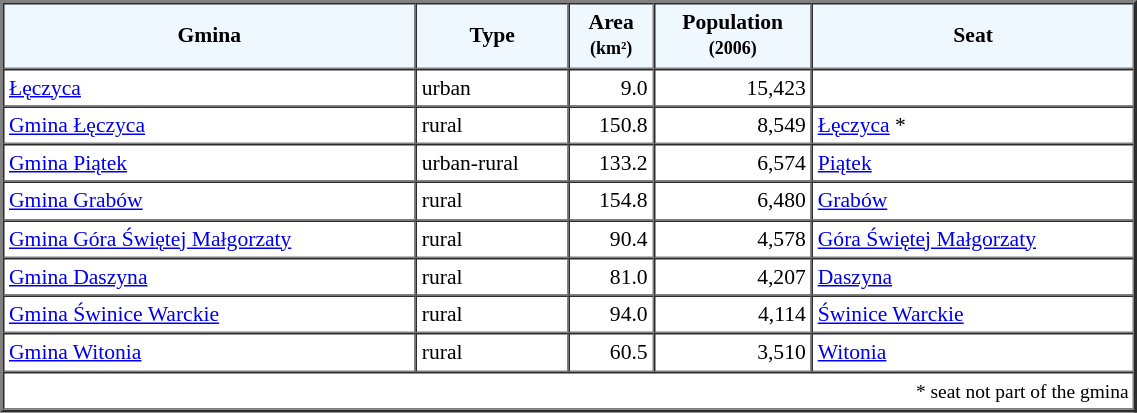<table width="60%" border="2" cellpadding="3" cellspacing="0" style="font-size:90%;line-height:120%;">
<tr bgcolor="F0F8FF">
<td style="text-align:center;"><strong>Gmina</strong></td>
<td style="text-align:center;"><strong>Type</strong></td>
<td style="text-align:center;"><strong>Area<br><small>(km²)</small></strong></td>
<td style="text-align:center;"><strong>Population<br><small>(2006)</small></strong></td>
<td style="text-align:center;"><strong>Seat</strong></td>
</tr>
<tr>
<td><a href='#'>Łęczyca</a></td>
<td>urban</td>
<td style="text-align:right;">9.0</td>
<td style="text-align:right;">15,423</td>
<td> </td>
</tr>
<tr>
<td><a href='#'>Gmina Łęczyca</a></td>
<td>rural</td>
<td style="text-align:right;">150.8</td>
<td style="text-align:right;">8,549</td>
<td><a href='#'>Łęczyca</a> *</td>
</tr>
<tr>
<td><a href='#'>Gmina Piątek</a></td>
<td>urban-rural</td>
<td style="text-align:right;">133.2</td>
<td style="text-align:right;">6,574</td>
<td><a href='#'>Piątek</a></td>
</tr>
<tr>
<td><a href='#'>Gmina Grabów</a></td>
<td>rural</td>
<td style="text-align:right;">154.8</td>
<td style="text-align:right;">6,480</td>
<td><a href='#'>Grabów</a></td>
</tr>
<tr>
<td><a href='#'>Gmina Góra Świętej Małgorzaty</a></td>
<td>rural</td>
<td style="text-align:right;">90.4</td>
<td style="text-align:right;">4,578</td>
<td><a href='#'>Góra Świętej Małgorzaty</a></td>
</tr>
<tr>
<td><a href='#'>Gmina Daszyna</a></td>
<td>rural</td>
<td style="text-align:right;">81.0</td>
<td style="text-align:right;">4,207</td>
<td><a href='#'>Daszyna</a></td>
</tr>
<tr>
<td><a href='#'>Gmina Świnice Warckie</a></td>
<td>rural</td>
<td style="text-align:right;">94.0</td>
<td style="text-align:right;">4,114</td>
<td><a href='#'>Świnice Warckie</a></td>
</tr>
<tr>
<td><a href='#'>Gmina Witonia</a></td>
<td>rural</td>
<td style="text-align:right;">60.5</td>
<td style="text-align:right;">3,510</td>
<td><a href='#'>Witonia</a></td>
</tr>
<tr>
<td colspan=5 style="text-align:right;font-size:90%">* seat not part of the gmina</td>
</tr>
<tr>
</tr>
</table>
